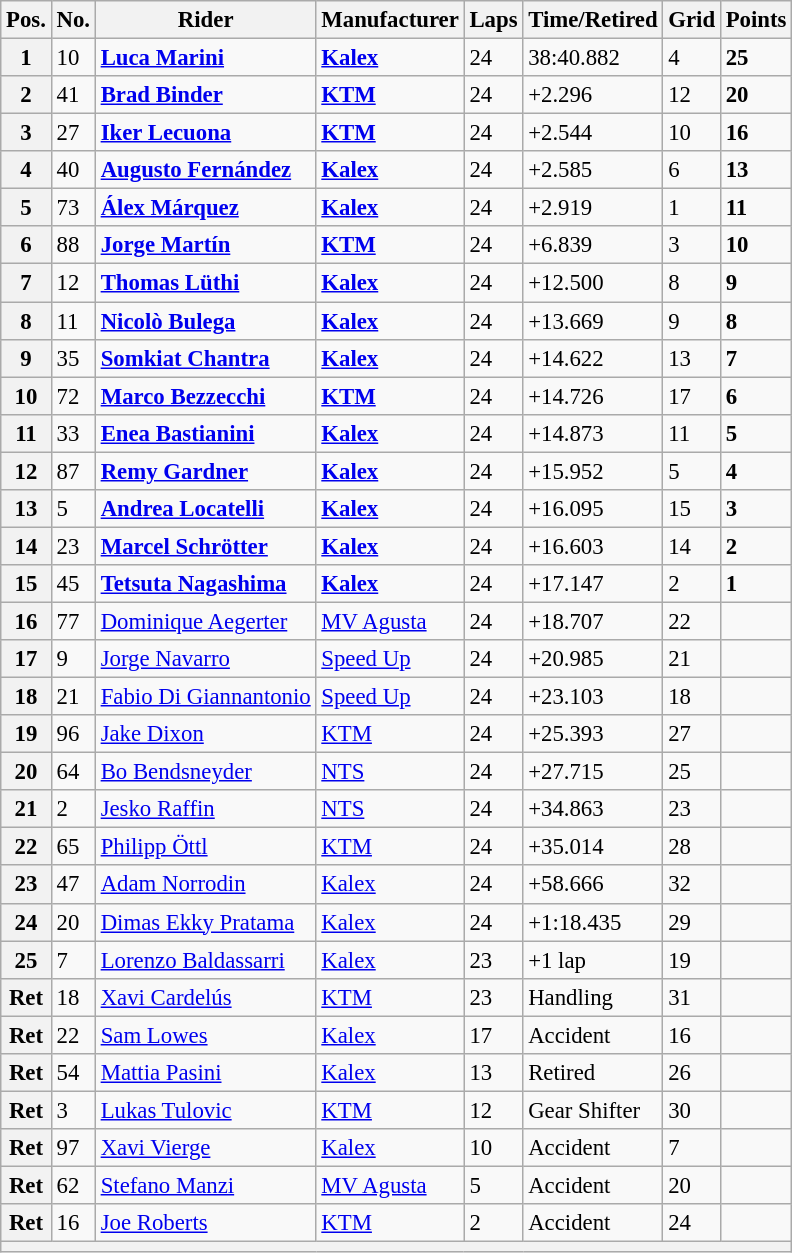<table class="wikitable" style="font-size: 95%;">
<tr>
<th>Pos.</th>
<th>No.</th>
<th>Rider</th>
<th>Manufacturer</th>
<th>Laps</th>
<th>Time/Retired</th>
<th>Grid</th>
<th>Points</th>
</tr>
<tr>
<th>1</th>
<td>10</td>
<td> <strong><a href='#'>Luca Marini</a></strong></td>
<td><strong><a href='#'>Kalex</a></strong></td>
<td>24</td>
<td>38:40.882</td>
<td>4</td>
<td><strong>25</strong></td>
</tr>
<tr>
<th>2</th>
<td>41</td>
<td> <strong><a href='#'>Brad Binder</a></strong></td>
<td><strong><a href='#'>KTM</a></strong></td>
<td>24</td>
<td>+2.296</td>
<td>12</td>
<td><strong>20</strong></td>
</tr>
<tr>
<th>3</th>
<td>27</td>
<td> <strong><a href='#'>Iker Lecuona</a></strong></td>
<td><strong><a href='#'>KTM</a></strong></td>
<td>24</td>
<td>+2.544</td>
<td>10</td>
<td><strong>16</strong></td>
</tr>
<tr>
<th>4</th>
<td>40</td>
<td> <strong><a href='#'>Augusto Fernández</a></strong></td>
<td><strong><a href='#'>Kalex</a></strong></td>
<td>24</td>
<td>+2.585</td>
<td>6</td>
<td><strong>13</strong></td>
</tr>
<tr>
<th>5</th>
<td>73</td>
<td> <strong><a href='#'>Álex Márquez</a></strong></td>
<td><strong><a href='#'>Kalex</a></strong></td>
<td>24</td>
<td>+2.919</td>
<td>1</td>
<td><strong>11</strong></td>
</tr>
<tr>
<th>6</th>
<td>88</td>
<td> <strong><a href='#'>Jorge Martín</a></strong></td>
<td><strong><a href='#'>KTM</a></strong></td>
<td>24</td>
<td>+6.839</td>
<td>3</td>
<td><strong>10</strong></td>
</tr>
<tr>
<th>7</th>
<td>12</td>
<td> <strong><a href='#'>Thomas Lüthi</a></strong></td>
<td><strong><a href='#'>Kalex</a></strong></td>
<td>24</td>
<td>+12.500</td>
<td>8</td>
<td><strong>9</strong></td>
</tr>
<tr>
<th>8</th>
<td>11</td>
<td> <strong><a href='#'>Nicolò Bulega</a></strong></td>
<td><strong><a href='#'>Kalex</a></strong></td>
<td>24</td>
<td>+13.669</td>
<td>9</td>
<td><strong>8</strong></td>
</tr>
<tr>
<th>9</th>
<td>35</td>
<td> <strong><a href='#'>Somkiat Chantra</a></strong></td>
<td><strong><a href='#'>Kalex</a></strong></td>
<td>24</td>
<td>+14.622</td>
<td>13</td>
<td><strong>7</strong></td>
</tr>
<tr>
<th>10</th>
<td>72</td>
<td> <strong><a href='#'>Marco Bezzecchi</a></strong></td>
<td><strong><a href='#'>KTM</a></strong></td>
<td>24</td>
<td>+14.726</td>
<td>17</td>
<td><strong>6</strong></td>
</tr>
<tr>
<th>11</th>
<td>33</td>
<td> <strong><a href='#'>Enea Bastianini</a></strong></td>
<td><strong><a href='#'>Kalex</a></strong></td>
<td>24</td>
<td>+14.873</td>
<td>11</td>
<td><strong>5</strong></td>
</tr>
<tr>
<th>12</th>
<td>87</td>
<td> <strong><a href='#'>Remy Gardner</a></strong></td>
<td><strong><a href='#'>Kalex</a></strong></td>
<td>24</td>
<td>+15.952</td>
<td>5</td>
<td><strong>4</strong></td>
</tr>
<tr>
<th>13</th>
<td>5</td>
<td> <strong><a href='#'>Andrea Locatelli</a></strong></td>
<td><strong><a href='#'>Kalex</a></strong></td>
<td>24</td>
<td>+16.095</td>
<td>15</td>
<td><strong>3</strong></td>
</tr>
<tr>
<th>14</th>
<td>23</td>
<td> <strong><a href='#'>Marcel Schrötter</a></strong></td>
<td><strong><a href='#'>Kalex</a></strong></td>
<td>24</td>
<td>+16.603</td>
<td>14</td>
<td><strong>2</strong></td>
</tr>
<tr>
<th>15</th>
<td>45</td>
<td> <strong><a href='#'>Tetsuta Nagashima</a></strong></td>
<td><strong><a href='#'>Kalex</a></strong></td>
<td>24</td>
<td>+17.147</td>
<td>2</td>
<td><strong>1</strong></td>
</tr>
<tr>
<th>16</th>
<td>77</td>
<td> <a href='#'>Dominique Aegerter</a></td>
<td><a href='#'>MV Agusta</a></td>
<td>24</td>
<td>+18.707</td>
<td>22</td>
<td></td>
</tr>
<tr>
<th>17</th>
<td>9</td>
<td> <a href='#'>Jorge Navarro</a></td>
<td><a href='#'>Speed Up</a></td>
<td>24</td>
<td>+20.985</td>
<td>21</td>
<td></td>
</tr>
<tr>
<th>18</th>
<td>21</td>
<td> <a href='#'>Fabio Di Giannantonio</a></td>
<td><a href='#'>Speed Up</a></td>
<td>24</td>
<td>+23.103</td>
<td>18</td>
<td></td>
</tr>
<tr>
<th>19</th>
<td>96</td>
<td> <a href='#'>Jake Dixon</a></td>
<td><a href='#'>KTM</a></td>
<td>24</td>
<td>+25.393</td>
<td>27</td>
<td></td>
</tr>
<tr>
<th>20</th>
<td>64</td>
<td> <a href='#'>Bo Bendsneyder</a></td>
<td><a href='#'>NTS</a></td>
<td>24</td>
<td>+27.715</td>
<td>25</td>
<td></td>
</tr>
<tr>
<th>21</th>
<td>2</td>
<td> <a href='#'>Jesko Raffin</a></td>
<td><a href='#'>NTS</a></td>
<td>24</td>
<td>+34.863</td>
<td>23</td>
<td></td>
</tr>
<tr>
<th>22</th>
<td>65</td>
<td> <a href='#'>Philipp Öttl</a></td>
<td><a href='#'>KTM</a></td>
<td>24</td>
<td>+35.014</td>
<td>28</td>
<td></td>
</tr>
<tr>
<th>23</th>
<td>47</td>
<td> <a href='#'>Adam Norrodin</a></td>
<td><a href='#'>Kalex</a></td>
<td>24</td>
<td>+58.666</td>
<td>32</td>
<td></td>
</tr>
<tr>
<th>24</th>
<td>20</td>
<td> <a href='#'>Dimas Ekky Pratama</a></td>
<td><a href='#'>Kalex</a></td>
<td>24</td>
<td>+1:18.435</td>
<td>29</td>
<td></td>
</tr>
<tr>
<th>25</th>
<td>7</td>
<td> <a href='#'>Lorenzo Baldassarri</a></td>
<td><a href='#'>Kalex</a></td>
<td>23</td>
<td>+1 lap</td>
<td>19</td>
<td></td>
</tr>
<tr>
<th>Ret</th>
<td>18</td>
<td> <a href='#'>Xavi Cardelús</a></td>
<td><a href='#'>KTM</a></td>
<td>23</td>
<td>Handling</td>
<td>31</td>
<td></td>
</tr>
<tr>
<th>Ret</th>
<td>22</td>
<td> <a href='#'>Sam Lowes</a></td>
<td><a href='#'>Kalex</a></td>
<td>17</td>
<td>Accident</td>
<td>16</td>
<td></td>
</tr>
<tr>
<th>Ret</th>
<td>54</td>
<td> <a href='#'>Mattia Pasini</a></td>
<td><a href='#'>Kalex</a></td>
<td>13</td>
<td>Retired</td>
<td>26</td>
<td></td>
</tr>
<tr>
<th>Ret</th>
<td>3</td>
<td> <a href='#'>Lukas Tulovic</a></td>
<td><a href='#'>KTM</a></td>
<td>12</td>
<td>Gear Shifter</td>
<td>30</td>
<td></td>
</tr>
<tr>
<th>Ret</th>
<td>97</td>
<td> <a href='#'>Xavi Vierge</a></td>
<td><a href='#'>Kalex</a></td>
<td>10</td>
<td>Accident</td>
<td>7</td>
<td></td>
</tr>
<tr>
<th>Ret</th>
<td>62</td>
<td> <a href='#'>Stefano Manzi</a></td>
<td><a href='#'>MV Agusta</a></td>
<td>5</td>
<td>Accident</td>
<td>20</td>
<td></td>
</tr>
<tr>
<th>Ret</th>
<td>16</td>
<td> <a href='#'>Joe Roberts</a></td>
<td><a href='#'>KTM</a></td>
<td>2</td>
<td>Accident</td>
<td>24</td>
<td></td>
</tr>
<tr>
<th colspan=8></th>
</tr>
</table>
